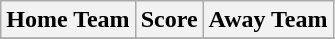<table class="wikitable" style="text-align: center">
<tr>
<th>Home Team</th>
<th>Score</th>
<th>Away Team</th>
</tr>
<tr>
</tr>
</table>
